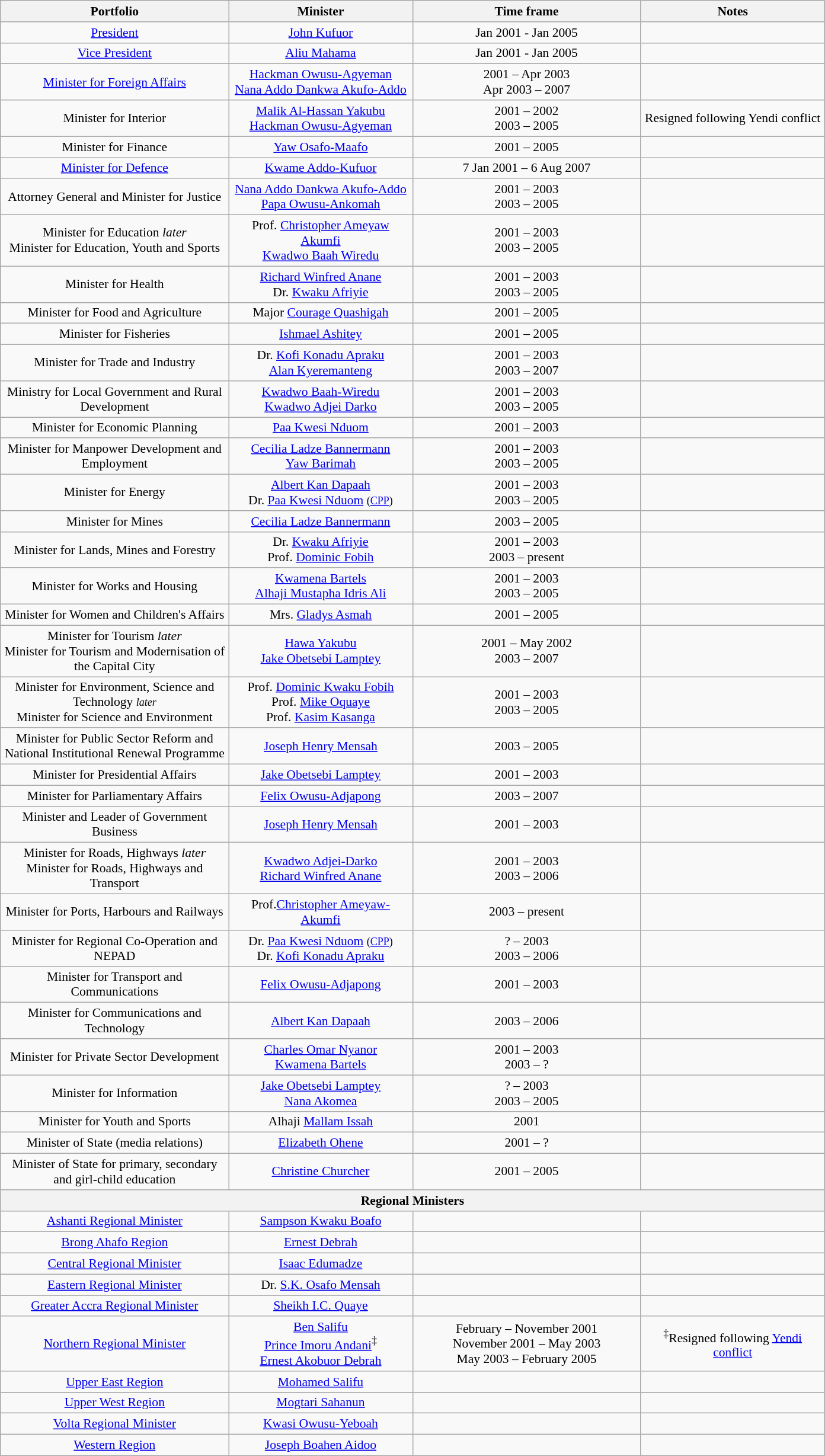<table class="wikitable" style="margin:1em auto; font-size:90%; text-align:center;">
<tr>
<th width=250>Portfolio</th>
<th width=200>Minister</th>
<th width=250>Time frame</th>
<th width=200>Notes</th>
</tr>
<tr>
<td><a href='#'>President</a></td>
<td><a href='#'>John Kufuor</a></td>
<td>Jan 2001 - Jan 2005</td>
<td></td>
</tr>
<tr>
<td><a href='#'>Vice President</a></td>
<td><a href='#'>Aliu Mahama</a></td>
<td>Jan 2001 - Jan 2005</td>
<td></td>
</tr>
<tr>
<td><a href='#'>Minister for Foreign Affairs</a></td>
<td><a href='#'>Hackman Owusu-Agyeman</a><br><a href='#'>Nana Addo Dankwa Akufo-Addo</a></td>
<td> 2001 – Apr 2003<br> Apr 2003 – 2007</td>
<td></td>
</tr>
<tr>
<td>Minister for Interior</td>
<td><a href='#'>Malik Al-Hassan Yakubu</a><br><a href='#'>Hackman Owusu-Agyeman</a></td>
<td> 2001 – 2002<br> 2003 – 2005</td>
<td>Resigned following Yendi conflict</td>
</tr>
<tr>
<td>Minister for Finance</td>
<td><a href='#'>Yaw Osafo-Maafo</a></td>
<td> 2001 – 2005</td>
<td></td>
</tr>
<tr>
<td><a href='#'>Minister for Defence</a></td>
<td><a href='#'>Kwame Addo-Kufuor</a></td>
<td> 7 Jan 2001 – 6 Aug 2007</td>
<td></td>
</tr>
<tr>
<td>Attorney General and Minister for Justice</td>
<td><a href='#'>Nana Addo Dankwa Akufo-Addo</a><br><a href='#'>Papa Owusu-Ankomah</a></td>
<td> 2001 – 2003<br> 2003 – 2005</td>
<td></td>
</tr>
<tr>
<td>Minister for Education <em>later</em><br>Minister for Education, Youth and Sports</td>
<td>Prof. <a href='#'>Christopher Ameyaw Akumfi</a><br><a href='#'>Kwadwo Baah Wiredu</a></td>
<td> 2001 – 2003<br> 2003 – 2005</td>
<td></td>
</tr>
<tr>
<td>Minister for Health</td>
<td><a href='#'>Richard Winfred Anane</a><br>Dr. <a href='#'>Kwaku Afriyie</a></td>
<td> 2001 – 2003<br> 2003 – 2005</td>
<td></td>
</tr>
<tr>
<td>Minister for Food and Agriculture</td>
<td>Major <a href='#'>Courage Quashigah</a></td>
<td> 2001 – 2005</td>
<td></td>
</tr>
<tr>
<td>Minister for Fisheries</td>
<td><a href='#'>Ishmael Ashitey</a></td>
<td> 2001 – 2005</td>
<td></td>
</tr>
<tr>
<td>Minister for Trade and Industry</td>
<td>Dr. <a href='#'>Kofi Konadu Apraku</a><br><a href='#'>Alan Kyeremanteng</a></td>
<td> 2001 – 2003<br> 2003 – 2007</td>
<td></td>
</tr>
<tr>
<td>Ministry for Local Government and Rural Development</td>
<td><a href='#'>Kwadwo Baah-Wiredu</a><br><a href='#'>Kwadwo Adjei Darko</a></td>
<td> 2001 – 2003<br> 2003 – 2005</td>
<td></td>
</tr>
<tr>
<td>Minister for Economic Planning</td>
<td><a href='#'>Paa Kwesi Nduom</a></td>
<td> 2001 – 2003</td>
<td></td>
</tr>
<tr>
<td>Minister for Manpower Development and Employment</td>
<td><a href='#'>Cecilia Ladze Bannermann</a><br><a href='#'>Yaw Barimah</a></td>
<td> 2001 – 2003<br> 2003 – 2005</td>
<td></td>
</tr>
<tr>
<td>Minister for Energy</td>
<td><a href='#'>Albert Kan Dapaah</a><br>Dr. <a href='#'>Paa Kwesi Nduom</a> <small>(<a href='#'>CPP</a>)</small></td>
<td> 2001 – 2003<br> 2003 – 2005</td>
<td></td>
</tr>
<tr>
<td>Minister for Mines</td>
<td><a href='#'>Cecilia Ladze Bannermann</a></td>
<td> 2003 – 2005</td>
<td></td>
</tr>
<tr>
<td>Minister for Lands, Mines and Forestry</td>
<td>Dr. <a href='#'>Kwaku Afriyie</a><br>Prof. <a href='#'>Dominic Fobih</a></td>
<td> 2001 – 2003<br> 2003 – present</td>
<td></td>
</tr>
<tr>
<td>Minister for Works and Housing</td>
<td><a href='#'>Kwamena Bartels</a><br><a href='#'>Alhaji Mustapha Idris Ali</a></td>
<td> 2001 – 2003<br> 2003 – 2005</td>
<td></td>
</tr>
<tr>
<td>Minister for Women and Children's Affairs</td>
<td>Mrs. <a href='#'>Gladys Asmah</a></td>
<td> 2001 – 2005</td>
<td></td>
</tr>
<tr>
<td>Minister for Tourism <em>later</em><br>Minister for Tourism and Modernisation of the Capital City</td>
<td><a href='#'>Hawa Yakubu</a><br><a href='#'>Jake Obetsebi Lamptey</a></td>
<td> 2001 – May 2002<br> 2003 – 2007</td>
<td></td>
</tr>
<tr>
<td>Minister for Environment, Science and Technology <small><em>later</em></small><br>Minister for Science and Environment</td>
<td>Prof. <a href='#'>Dominic Kwaku Fobih</a><br>Prof. <a href='#'>Mike Oquaye</a><br>Prof. <a href='#'>Kasim Kasanga</a></td>
<td> 2001 – 2003<br> 2003 – 2005</td>
<td></td>
</tr>
<tr>
<td>Minister for Public Sector Reform and National Institutional Renewal Programme</td>
<td><a href='#'>Joseph Henry Mensah</a></td>
<td> 2003 – 2005</td>
<td></td>
</tr>
<tr>
<td>Minister for Presidential Affairs</td>
<td><a href='#'>Jake Obetsebi Lamptey</a></td>
<td> 2001 – 2003</td>
<td></td>
</tr>
<tr>
<td>Minister for Parliamentary Affairs</td>
<td><a href='#'>Felix Owusu-Adjapong</a></td>
<td> 2003 – 2007</td>
<td></td>
</tr>
<tr>
<td>Minister and Leader of Government Business</td>
<td><a href='#'>Joseph Henry Mensah</a></td>
<td> 2001 – 2003</td>
<td></td>
</tr>
<tr>
<td>Minister for Roads, Highways <em>later</em><br>Minister for Roads, Highways and Transport</td>
<td><a href='#'>Kwadwo Adjei-Darko</a><br><a href='#'>Richard Winfred Anane</a></td>
<td> 2001 – 2003<br> 2003 – 2006</td>
<td></td>
</tr>
<tr>
<td>Minister for Ports, Harbours and Railways</td>
<td>Prof.<a href='#'>Christopher Ameyaw-Akumfi</a></td>
<td> 2003 – present</td>
<td></td>
</tr>
<tr>
<td>Minister for Regional Co-Operation and NEPAD</td>
<td>Dr. <a href='#'>Paa Kwesi Nduom</a> <small>(<a href='#'>CPP</a>)</small><br>Dr. <a href='#'>Kofi Konadu Apraku</a></td>
<td>? – 2003<br> 2003 – 2006</td>
<td></td>
</tr>
<tr>
<td>Minister for Transport and Communications</td>
<td><a href='#'>Felix Owusu-Adjapong</a></td>
<td> 2001 – 2003</td>
<td></td>
</tr>
<tr>
<td>Minister for Communications and Technology</td>
<td><a href='#'>Albert Kan Dapaah</a></td>
<td> 2003 – 2006</td>
<td></td>
</tr>
<tr>
<td>Minister for Private Sector Development</td>
<td><a href='#'>Charles Omar Nyanor</a><br><a href='#'>Kwamena Bartels</a></td>
<td> 2001 – 2003<br> 2003 – ?</td>
<td></td>
</tr>
<tr>
<td>Minister for Information</td>
<td><a href='#'>Jake Obetsebi Lamptey</a><br><a href='#'>Nana Akomea</a></td>
<td>? – 2003<br> 2003 – 2005</td>
<td></td>
</tr>
<tr>
<td>Minister for Youth and Sports</td>
<td>Alhaji <a href='#'>Mallam Issah</a></td>
<td>2001</td>
<td></td>
</tr>
<tr>
<td>Minister of State (media relations)</td>
<td><a href='#'>Elizabeth Ohene</a></td>
<td> 2001 – ?</td>
<td></td>
</tr>
<tr>
<td>Minister of State for primary, secondary and girl-child education</td>
<td><a href='#'>Christine Churcher</a></td>
<td> 2001 – 2005</td>
<td></td>
</tr>
<tr>
<th colspan=4>Regional Ministers</th>
</tr>
<tr>
<td><a href='#'>Ashanti Regional Minister</a></td>
<td><a href='#'>Sampson Kwaku Boafo</a></td>
<td></td>
<td></td>
</tr>
<tr>
<td><a href='#'>Brong Ahafo Region</a></td>
<td><a href='#'>Ernest Debrah</a></td>
<td></td>
<td></td>
</tr>
<tr>
<td><a href='#'>Central Regional Minister</a></td>
<td><a href='#'>Isaac Edumadze</a></td>
<td></td>
<td></td>
</tr>
<tr>
<td><a href='#'>Eastern Regional Minister</a></td>
<td>Dr. <a href='#'>S.K. Osafo Mensah</a></td>
<td></td>
<td></td>
</tr>
<tr>
<td><a href='#'>Greater Accra Regional Minister</a></td>
<td><a href='#'>Sheikh I.C. Quaye</a></td>
<td></td>
<td></td>
</tr>
<tr>
<td><a href='#'>Northern Regional Minister</a></td>
<td><a href='#'>Ben Salifu</a> <br> <a href='#'>Prince Imoru Andani</a><sup>‡</sup><br> <a href='#'>Ernest Akobuor Debrah</a></td>
<td>February – November 2001<br>November 2001 – May 2003<br> May 2003 – February 2005</td>
<td><sup>‡</sup>Resigned following <a href='#'>Yendi conflict</a><br></td>
</tr>
<tr>
<td><a href='#'>Upper East Region</a></td>
<td><a href='#'>Mohamed Salifu</a></td>
<td></td>
<td></td>
</tr>
<tr>
<td><a href='#'>Upper West Region</a></td>
<td><a href='#'>Mogtari Sahanun</a></td>
<td></td>
<td></td>
</tr>
<tr>
<td><a href='#'>Volta Regional Minister</a></td>
<td><a href='#'>Kwasi Owusu-Yeboah</a></td>
<td></td>
<td></td>
</tr>
<tr>
<td><a href='#'>Western Region</a></td>
<td><a href='#'>Joseph Boahen Aidoo</a></td>
<td></td>
<td></td>
</tr>
</table>
